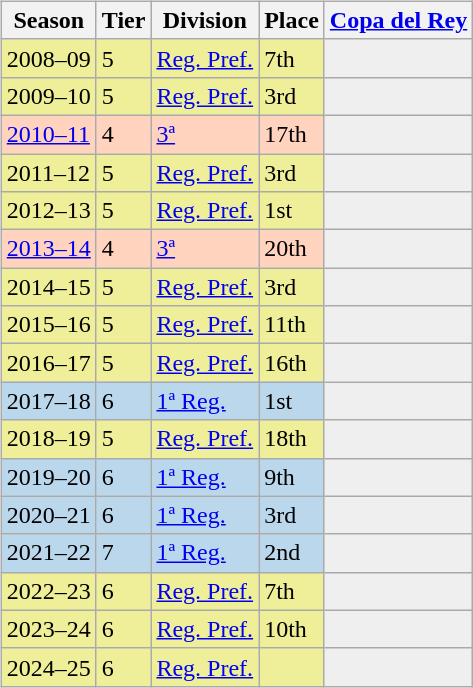<table>
<tr>
<td valign="top" width=0%><br><table class="wikitable">
<tr style="background:#f0f6fa;">
<th>Season</th>
<th>Tier</th>
<th>Division</th>
<th>Place</th>
<th><a href='#'>Copa del Rey</a></th>
</tr>
<tr>
<td style="background:#EFEF99;">2008–09</td>
<td style="background:#EFEF99;">5</td>
<td style="background:#EFEF99;"><a href='#'>Reg. Pref.</a></td>
<td style="background:#EFEF99;">7th</td>
<th style="background:#efefef;"></th>
</tr>
<tr>
<td style="background:#EFEF99;">2009–10</td>
<td style="background:#EFEF99;">5</td>
<td style="background:#EFEF99;"><a href='#'>Reg. Pref.</a></td>
<td style="background:#EFEF99;">3rd</td>
<th style="background:#efefef;"></th>
</tr>
<tr>
<td style="background:#FFD3BD;"><a href='#'>2010–11</a></td>
<td style="background:#FFD3BD;">4</td>
<td style="background:#FFD3BD;"><a href='#'>3ª</a></td>
<td style="background:#FFD3BD;">17th</td>
<td style="background:#efefef;"></td>
</tr>
<tr>
<td style="background:#EFEF99;">2011–12</td>
<td style="background:#EFEF99;">5</td>
<td style="background:#EFEF99;"><a href='#'>Reg. Pref.</a></td>
<td style="background:#EFEF99;">3rd</td>
<th style="background:#efefef;"></th>
</tr>
<tr>
<td style="background:#EFEF99;">2012–13</td>
<td style="background:#EFEF99;">5</td>
<td style="background:#EFEF99;"><a href='#'>Reg. Pref.</a></td>
<td style="background:#EFEF99;">1st</td>
<th style="background:#efefef;"></th>
</tr>
<tr>
<td style="background:#FFD3BD;"><a href='#'>2013–14</a></td>
<td style="background:#FFD3BD;">4</td>
<td style="background:#FFD3BD;"><a href='#'>3ª</a></td>
<td style="background:#FFD3BD;">20th</td>
<td style="background:#efefef;"></td>
</tr>
<tr>
<td style="background:#EFEF99;">2014–15</td>
<td style="background:#EFEF99;">5</td>
<td style="background:#EFEF99;"><a href='#'>Reg. Pref.</a></td>
<td style="background:#EFEF99;">3rd</td>
<th style="background:#efefef;"></th>
</tr>
<tr>
<td style="background:#EFEF99;">2015–16</td>
<td style="background:#EFEF99;">5</td>
<td style="background:#EFEF99;"><a href='#'>Reg. Pref.</a></td>
<td style="background:#EFEF99;">11th</td>
<th style="background:#efefef;"></th>
</tr>
<tr>
<td style="background:#EFEF99;">2016–17</td>
<td style="background:#EFEF99;">5</td>
<td style="background:#EFEF99;"><a href='#'>Reg. Pref.</a></td>
<td style="background:#EFEF99;">16th</td>
<th style="background:#efefef;"></th>
</tr>
<tr>
<td style="background:#BBD7EC;">2017–18</td>
<td style="background:#BBD7EC;">6</td>
<td style="background:#BBD7EC;"><a href='#'>1ª Reg.</a></td>
<td style="background:#BBD7EC;">1st</td>
<th style="background:#efefef;"></th>
</tr>
<tr>
<td style="background:#EFEF99;">2018–19</td>
<td style="background:#EFEF99;">5</td>
<td style="background:#EFEF99;"><a href='#'>Reg. Pref.</a></td>
<td style="background:#EFEF99;">18th</td>
<th style="background:#efefef;"></th>
</tr>
<tr>
<td style="background:#BBD7EC;">2019–20</td>
<td style="background:#BBD7EC;">6</td>
<td style="background:#BBD7EC;"><a href='#'>1ª Reg.</a></td>
<td style="background:#BBD7EC;">9th</td>
<th style="background:#efefef;"></th>
</tr>
<tr>
<td style="background:#BBD7EC;">2020–21</td>
<td style="background:#BBD7EC;">6</td>
<td style="background:#BBD7EC;"><a href='#'>1ª Reg.</a></td>
<td style="background:#BBD7EC;">3rd</td>
<th style="background:#efefef;"></th>
</tr>
<tr>
<td style="background:#BBD7EC;">2021–22</td>
<td style="background:#BBD7EC;">7</td>
<td style="background:#BBD7EC;"><a href='#'>1ª Reg.</a></td>
<td style="background:#BBD7EC;">2nd</td>
<th style="background:#efefef;"></th>
</tr>
<tr>
<td style="background:#EFEF99;">2022–23</td>
<td style="background:#EFEF99;">6</td>
<td style="background:#EFEF99;"><a href='#'>Reg. Pref.</a></td>
<td style="background:#EFEF99;">7th</td>
<th style="background:#efefef;"></th>
</tr>
<tr>
<td style="background:#EFEF99;">2023–24</td>
<td style="background:#EFEF99;">6</td>
<td style="background:#EFEF99;"><a href='#'>Reg. Pref.</a></td>
<td style="background:#EFEF99;">10th</td>
<th style="background:#efefef;"></th>
</tr>
<tr>
<td style="background:#EFEF99;">2024–25</td>
<td style="background:#EFEF99;">6</td>
<td style="background:#EFEF99;"><a href='#'>Reg. Pref.</a></td>
<td style="background:#EFEF99;"></td>
<th style="background:#efefef;"></th>
</tr>
</table>
</td>
</tr>
</table>
